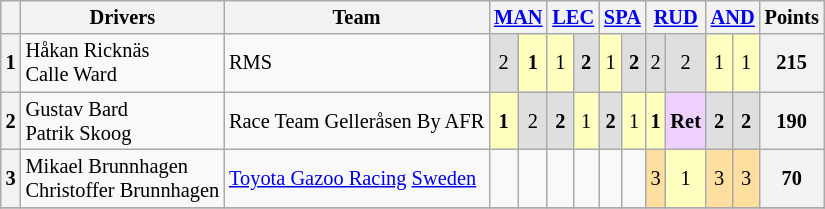<table class="wikitable" style="font-size:85%; text-align:center;">
<tr>
<th></th>
<th>Drivers</th>
<th>Team</th>
<th colspan="2"><a href='#'>MAN</a><br></th>
<th colspan="2"><a href='#'>LEC</a><br></th>
<th colspan="2"><a href='#'>SPA</a><br></th>
<th colspan="2"><a href='#'>RUD</a><br></th>
<th colspan="2"><a href='#'>AND</a><br></th>
<th>Points</th>
</tr>
<tr>
<th>1</th>
<td align="left"> Håkan Ricknäs <br> Calle Ward</td>
<td align="left"> RMS</td>
<td style="background:#dfdfdf;">2</td>
<td style="background:#ffffbf;"><strong>1</strong></td>
<td style="background:#ffffbf;">1</td>
<td style="background:#dfdfdf"><strong>2</strong></td>
<td style="background:#ffffbf;">1</td>
<td style="background:#dfdfdf"><strong>2</strong></td>
<td style="background:#dfdfdf;">2</td>
<td style="background:#dfdfdf;">2</td>
<td style="background:#ffffbf;">1</td>
<td style="background:#ffffbf;">1</td>
<th>215</th>
</tr>
<tr>
<th>2</th>
<td align="left"> Gustav Bard<br> Patrik Skoog</td>
<td align="left"> Race Team Gelleråsen By AFR</td>
<td style="background:#ffffbf;"><strong>1</strong></td>
<td style="background:#dfdfdf;">2</td>
<td style="background:#dfdfdf;"><strong>2</strong></td>
<td style="background:#ffffbf;">1</td>
<td style="background:#dfdfdf;"><strong>2</strong></td>
<td style="background:#ffffbf;">1</td>
<td style="background:#ffffbf;"><strong>1</strong></td>
<td style="background:#efcfff;"><strong>Ret</strong></td>
<td style="background:#dfdfdf;"><strong>2</strong></td>
<td style="background:#dfdfdf;"><strong>2</strong></td>
<th>190</th>
</tr>
<tr>
<th>3</th>
<td align="left"> Mikael Brunnhagen<br> Christoffer Brunnhagen</td>
<td align="left"> <a href='#'>Toyota Gazoo Racing</a> <a href='#'>Sweden</a></td>
<td></td>
<td></td>
<td></td>
<td></td>
<td></td>
<td></td>
<td style="background:#ffdf9f;">3</td>
<td style="background:#ffffbf;">1</td>
<td style="background:#ffdf9f;">3</td>
<td style="background:#ffdf9f;">3</td>
<th>70</th>
</tr>
<tr>
</tr>
</table>
